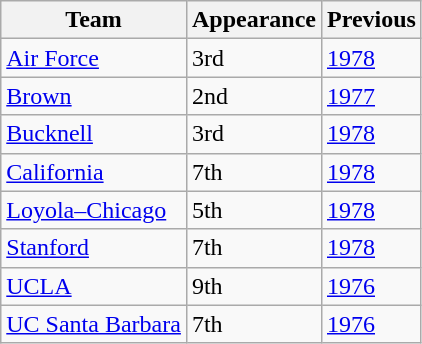<table class="wikitable sortable">
<tr>
<th>Team</th>
<th>Appearance</th>
<th>Previous</th>
</tr>
<tr>
<td><a href='#'>Air Force</a></td>
<td>3rd</td>
<td><a href='#'>1978</a></td>
</tr>
<tr>
<td><a href='#'>Brown</a></td>
<td>2nd</td>
<td><a href='#'>1977</a></td>
</tr>
<tr>
<td><a href='#'>Bucknell</a></td>
<td>3rd</td>
<td><a href='#'>1978</a></td>
</tr>
<tr>
<td><a href='#'>California</a></td>
<td>7th</td>
<td><a href='#'>1978</a></td>
</tr>
<tr>
<td><a href='#'>Loyola–Chicago</a></td>
<td>5th</td>
<td><a href='#'>1978</a></td>
</tr>
<tr>
<td><a href='#'>Stanford</a></td>
<td>7th</td>
<td><a href='#'>1978</a></td>
</tr>
<tr>
<td><a href='#'>UCLA</a></td>
<td>9th</td>
<td><a href='#'>1976</a></td>
</tr>
<tr>
<td><a href='#'>UC Santa Barbara</a></td>
<td>7th</td>
<td><a href='#'>1976</a></td>
</tr>
</table>
